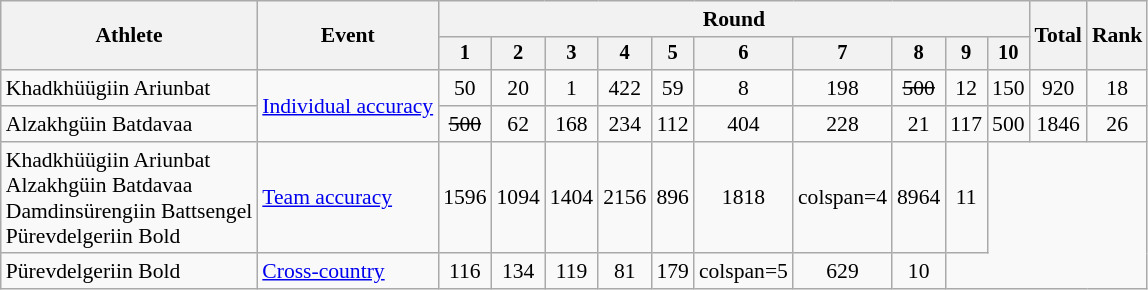<table class=wikitable style=font-size:90%;text-align:center>
<tr>
<th rowspan="2">Athlete</th>
<th rowspan="2">Event</th>
<th colspan=10>Round</th>
<th rowspan=2>Total</th>
<th rowspan=2>Rank</th>
</tr>
<tr style="font-size:95%">
<th>1</th>
<th>2</th>
<th>3</th>
<th>4</th>
<th>5</th>
<th>6</th>
<th>7</th>
<th>8</th>
<th>9</th>
<th>10</th>
</tr>
<tr>
<td align=left>Khadkhüügiin Ariunbat</td>
<td align=left rowspan=2><a href='#'>Individual accuracy</a></td>
<td>50</td>
<td>20</td>
<td>1</td>
<td>422</td>
<td>59</td>
<td>8</td>
<td>198</td>
<td><s>500</s></td>
<td>12</td>
<td>150</td>
<td>920</td>
<td>18</td>
</tr>
<tr>
<td align=left>Alzakhgüin Batdavaa</td>
<td><s>500</s></td>
<td>62</td>
<td>168</td>
<td>234</td>
<td>112</td>
<td>404</td>
<td>228</td>
<td>21</td>
<td>117</td>
<td>500</td>
<td>1846</td>
<td>26</td>
</tr>
<tr>
<td align=left>Khadkhüügiin Ariunbat<br>Alzakhgüin Batdavaa<br>Damdinsürengiin Battsengel<br>Pürevdelgeriin Bold</td>
<td align=left><a href='#'>Team accuracy</a></td>
<td>1596</td>
<td>1094</td>
<td>1404</td>
<td>2156</td>
<td>896</td>
<td>1818</td>
<td>colspan=4 </td>
<td>8964</td>
<td>11</td>
</tr>
<tr>
<td align=left>Pürevdelgeriin Bold</td>
<td align=left><a href='#'>Cross-country</a></td>
<td>116</td>
<td>134</td>
<td>119</td>
<td>81</td>
<td>179</td>
<td>colspan=5 </td>
<td>629</td>
<td>10</td>
</tr>
</table>
